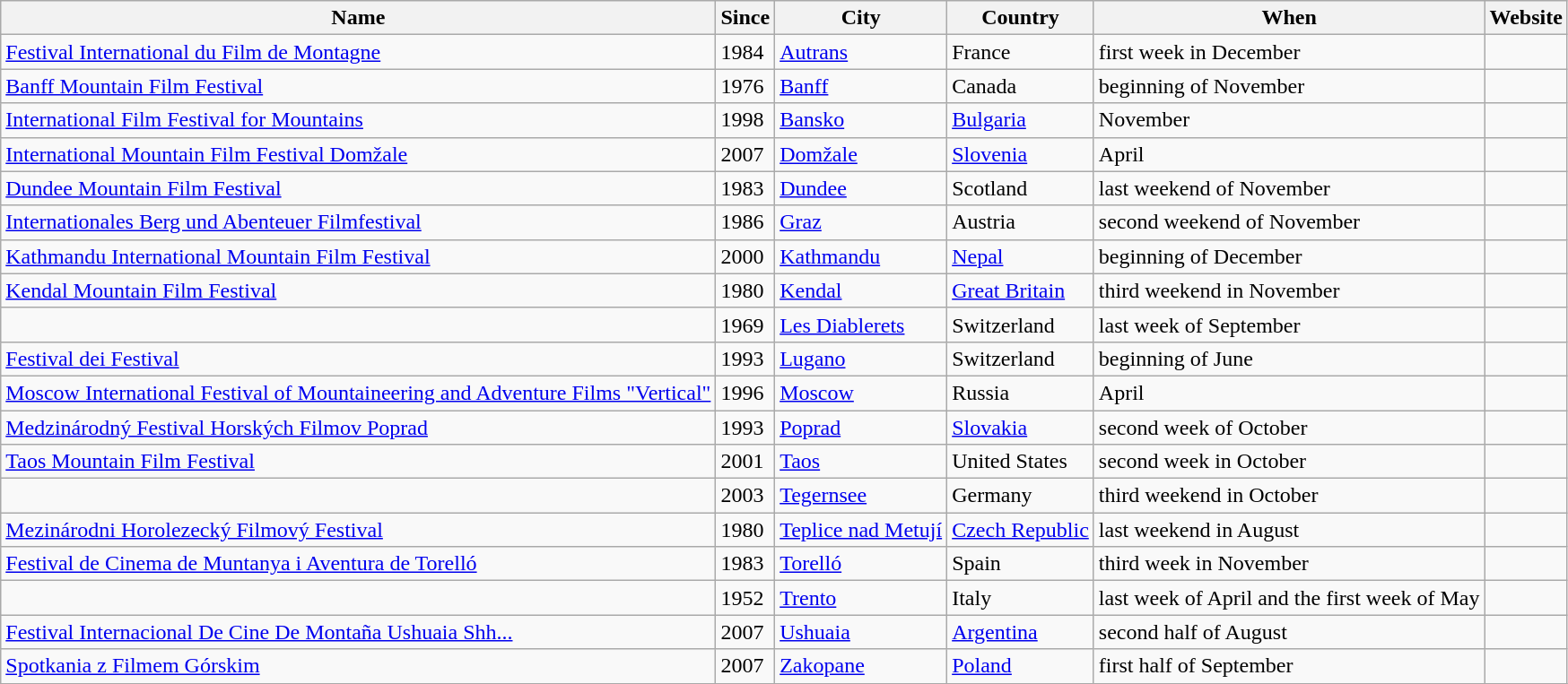<table class="wikitable sortable">
<tr>
<th>Name</th>
<th>Since</th>
<th>City</th>
<th>Country</th>
<th>When</th>
<th>Website</th>
</tr>
<tr>
<td><a href='#'>Festival International du Film de Montagne</a></td>
<td>1984</td>
<td><a href='#'>Autrans</a></td>
<td>France</td>
<td>first week in December</td>
<td></td>
</tr>
<tr>
<td><a href='#'>Banff Mountain Film Festival</a></td>
<td>1976</td>
<td><a href='#'>Banff</a></td>
<td>Canada</td>
<td>beginning of November</td>
<td></td>
</tr>
<tr>
<td><a href='#'>International Film Festival for Mountains</a></td>
<td>1998</td>
<td><a href='#'>Bansko</a></td>
<td><a href='#'>Bulgaria </a></td>
<td>November</td>
<td></td>
</tr>
<tr>
<td><a href='#'>International Mountain Film Festival Domžale</a></td>
<td>2007</td>
<td><a href='#'>Domžale </a></td>
<td><a href='#'>Slovenia</a></td>
<td>April</td>
<td></td>
</tr>
<tr>
<td><a href='#'>Dundee Mountain Film Festival</a></td>
<td>1983</td>
<td><a href='#'>Dundee</a></td>
<td>Scotland</td>
<td>last weekend of November</td>
<td></td>
</tr>
<tr>
<td><a href='#'>Internationales Berg und Abenteuer Filmfestival</a></td>
<td>1986</td>
<td><a href='#'>Graz</a></td>
<td>Austria</td>
<td>second weekend of November</td>
<td></td>
</tr>
<tr>
<td><a href='#'>Kathmandu International Mountain Film Festival</a></td>
<td>2000</td>
<td><a href='#'>Kathmandu</a></td>
<td><a href='#'>Nepal</a></td>
<td>beginning of December</td>
<td></td>
</tr>
<tr>
<td><a href='#'>Kendal Mountain Film Festival</a></td>
<td>1980</td>
<td><a href='#'>Kendal</a></td>
<td><a href='#'>Great Britain</a></td>
<td>third weekend in November</td>
<td></td>
</tr>
<tr>
<td></td>
<td>1969</td>
<td><a href='#'>Les Diablerets</a></td>
<td>Switzerland</td>
<td>last week of September</td>
<td></td>
</tr>
<tr>
<td><a href='#'>Festival dei Festival</a></td>
<td>1993</td>
<td><a href='#'>Lugano</a></td>
<td>Switzerland</td>
<td>beginning of June</td>
<td></td>
</tr>
<tr>
<td><a href='#'>Moscow International Festival of Mountaineering and Adventure Films "Vertical"</a></td>
<td>1996</td>
<td><a href='#'>Moscow</a></td>
<td>Russia</td>
<td>April</td>
<td></td>
</tr>
<tr>
<td><a href='#'>Medzinárodný Festival Horských Filmov Poprad</a></td>
<td>1993</td>
<td><a href='#'>Poprad</a></td>
<td><a href='#'>Slovakia</a></td>
<td>second week of October</td>
<td></td>
</tr>
<tr>
<td><a href='#'>Taos Mountain Film Festival</a></td>
<td>2001</td>
<td><a href='#'>Taos</a></td>
<td>United States</td>
<td>second week in October</td>
<td></td>
</tr>
<tr>
<td></td>
<td>2003</td>
<td><a href='#'>Tegernsee</a></td>
<td>Germany</td>
<td>third weekend in October</td>
<td></td>
</tr>
<tr>
<td><a href='#'>Mezinárodni Horolezecký Filmový Festival</a></td>
<td>1980</td>
<td><a href='#'>Teplice nad Metují</a></td>
<td><a href='#'>Czech Republic</a></td>
<td>last weekend in August</td>
<td></td>
</tr>
<tr>
<td><a href='#'>Festival de Cinema de Muntanya i Aventura de Torelló</a></td>
<td>1983</td>
<td><a href='#'>Torelló</a></td>
<td>Spain</td>
<td>third week in November</td>
<td></td>
</tr>
<tr>
<td></td>
<td>1952</td>
<td><a href='#'>Trento</a></td>
<td>Italy</td>
<td>last week of April and the first week of May</td>
<td></td>
</tr>
<tr>
<td><a href='#'>Festival Internacional De Cine De Montaña Ushuaia Shh...</a></td>
<td>2007</td>
<td><a href='#'>Ushuaia</a></td>
<td><a href='#'>Argentina</a></td>
<td>second half of August</td>
<td></td>
</tr>
<tr>
<td><a href='#'>Spotkania z Filmem Górskim</a></td>
<td>2007</td>
<td><a href='#'>Zakopane</a></td>
<td><a href='#'>Poland</a></td>
<td>first half of September</td>
<td></td>
</tr>
<tr>
</tr>
</table>
